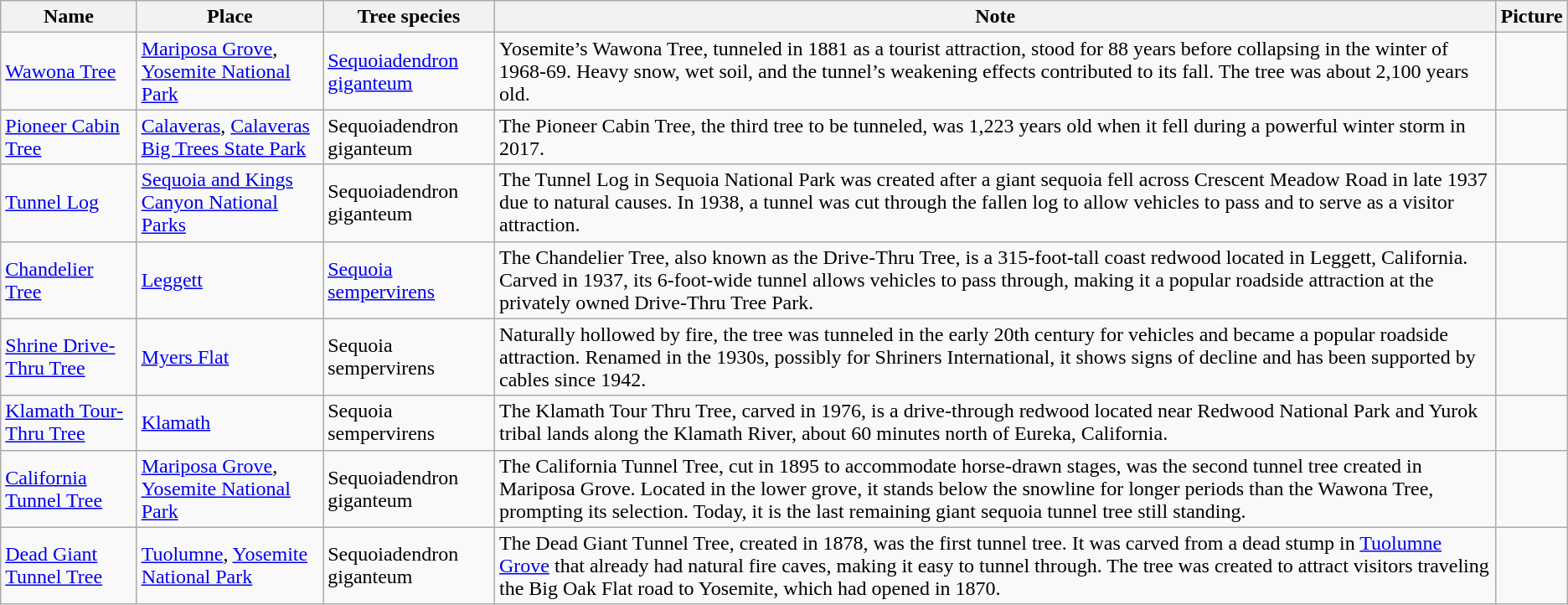<table class="wikitable sortable">
<tr>
<th>Name</th>
<th>Place</th>
<th>Tree species</th>
<th>Note</th>
<th>Picture</th>
</tr>
<tr>
<td><a href='#'>Wawona Tree</a></td>
<td><a href='#'>Mariposa Grove</a>, <a href='#'>Yosemite National Park</a></td>
<td><a href='#'>Sequoiadendron giganteum</a></td>
<td>Yosemite’s Wawona Tree, tunneled in 1881 as a tourist attraction, stood for 88 years before collapsing in the winter of 1968-69. Heavy snow, wet soil, and the tunnel’s weakening effects contributed to its fall. The tree was about 2,100 years old.</td>
<td></td>
</tr>
<tr>
<td><a href='#'>Pioneer Cabin Tree</a></td>
<td><a href='#'>Calaveras</a>, <a href='#'>Calaveras Big Trees State Park</a></td>
<td>Sequoiadendron giganteum</td>
<td>The Pioneer Cabin Tree, the third tree to be tunneled, was 1,223 years old when it fell during a powerful winter storm in 2017.</td>
<td></td>
</tr>
<tr>
<td><a href='#'>Tunnel Log</a></td>
<td><a href='#'>Sequoia and Kings Canyon National Parks</a></td>
<td>Sequoiadendron giganteum</td>
<td>The Tunnel Log in Sequoia National Park was created after a giant sequoia fell across Crescent Meadow Road in late 1937 due to natural causes. In 1938, a tunnel was cut through the fallen log to allow vehicles to pass and to serve as a visitor attraction.</td>
<td></td>
</tr>
<tr>
<td><a href='#'>Chandelier Tree</a></td>
<td><a href='#'>Leggett</a></td>
<td><a href='#'>Sequoia sempervirens</a></td>
<td>The Chandelier Tree, also known as the Drive-Thru Tree, is a 315-foot-tall coast redwood located in Leggett, California. Carved in 1937, its 6-foot-wide tunnel allows vehicles to pass through, making it a popular roadside attraction at the privately owned Drive-Thru Tree Park.</td>
<td></td>
</tr>
<tr>
<td><a href='#'>Shrine Drive-Thru Tree</a></td>
<td><a href='#'>Myers Flat</a></td>
<td>Sequoia sempervirens</td>
<td>Naturally hollowed by fire, the tree was tunneled in the early 20th century for vehicles and became a popular roadside attraction. Renamed in the 1930s, possibly for Shriners International, it shows signs of decline and has been supported by cables since 1942.</td>
<td></td>
</tr>
<tr>
<td><a href='#'>Klamath Tour-Thru Tree</a></td>
<td><a href='#'>Klamath</a></td>
<td>Sequoia sempervirens</td>
<td>The Klamath Tour Thru Tree, carved in 1976, is a drive-through redwood located near Redwood National Park and Yurok tribal lands along the Klamath River, about 60 minutes north of Eureka, California.</td>
<td></td>
</tr>
<tr>
<td><a href='#'>California Tunnel Tree</a></td>
<td><a href='#'>Mariposa Grove</a>, <a href='#'>Yosemite National Park</a></td>
<td>Sequoiadendron giganteum</td>
<td>The California Tunnel Tree, cut in 1895 to accommodate horse-drawn stages, was the second tunnel tree created in Mariposa Grove. Located in the lower grove, it stands below the snowline for longer periods than the Wawona Tree, prompting its selection. Today, it is the last remaining giant sequoia tunnel tree still standing.</td>
<td></td>
</tr>
<tr>
<td><a href='#'>Dead Giant Tunnel Tree</a></td>
<td><a href='#'>Tuolumne</a>, <a href='#'>Yosemite National Park</a></td>
<td>Sequoiadendron giganteum</td>
<td>The Dead Giant Tunnel Tree, created in 1878, was the first tunnel tree. It was carved from a dead stump in <a href='#'>Tuolumne Grove</a> that already had natural fire caves, making it easy to tunnel through. The tree was created to attract visitors traveling the Big Oak Flat road to Yosemite, which had opened in 1870.</td>
<td></td>
</tr>
</table>
